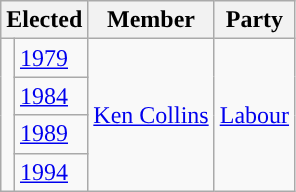<table class="wikitable">
<tr>
<th colspan="2">Elected</th>
<th>Member</th>
<th>Party</th>
</tr>
<tr>
<td rowspan="4" style="background-color: "></td>
<td><a href='#'>1979</a></td>
<td rowspan="4"><a href='#'>Ken Collins</a></td>
<td rowspan="4"><a href='#'>Labour</a></td>
</tr>
<tr>
<td><a href='#'>1984</a></td>
</tr>
<tr>
<td><a href='#'>1989</a></td>
</tr>
<tr>
<td><a href='#'>1994</a></td>
</tr>
</table>
